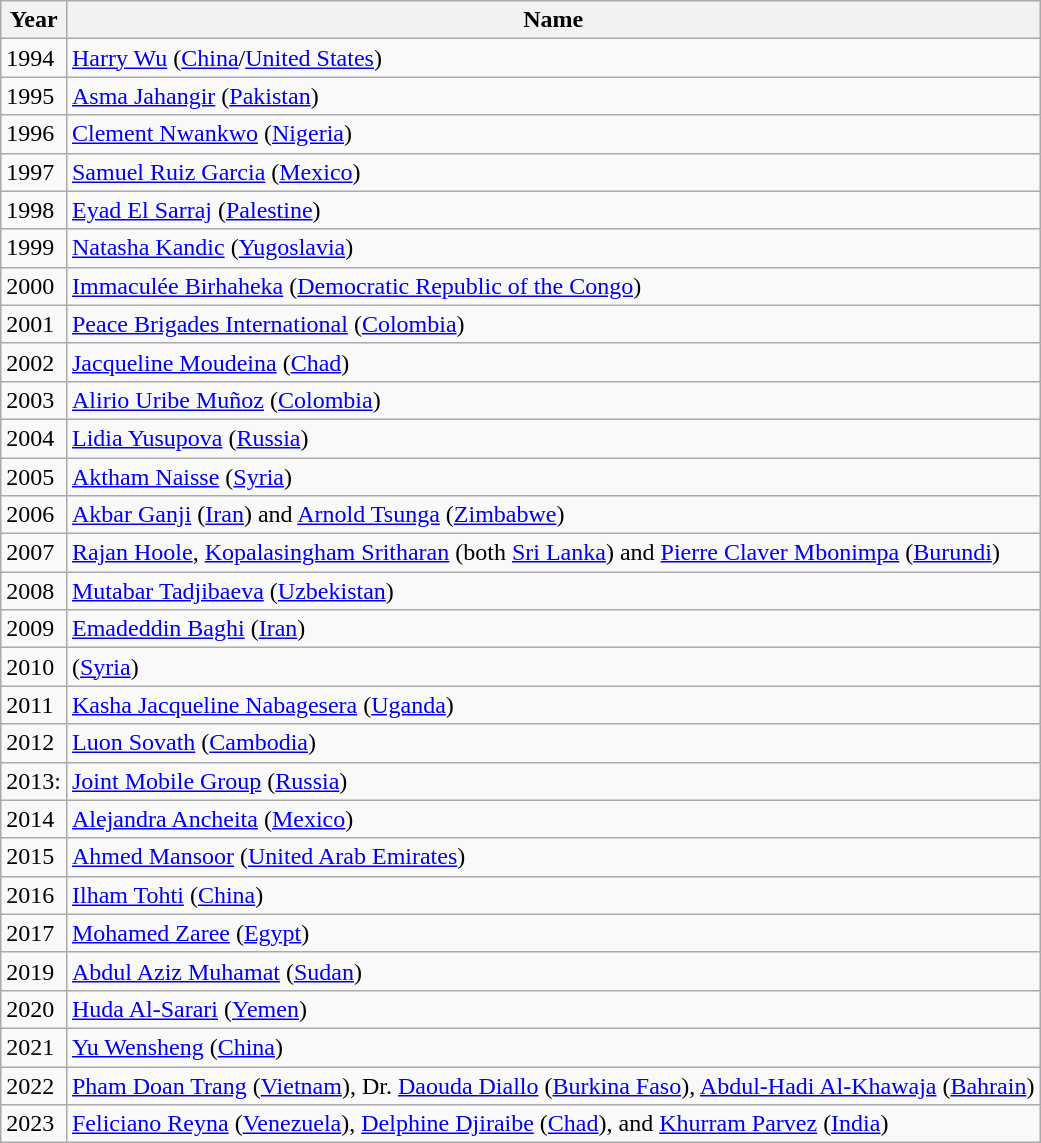<table class="wikitable">
<tr>
<th>Year</th>
<th>Name</th>
</tr>
<tr>
<td>1994</td>
<td><a href='#'>Harry Wu</a> (<a href='#'>China</a>/<a href='#'>United States</a>)</td>
</tr>
<tr>
<td>1995</td>
<td><a href='#'>Asma Jahangir</a> (<a href='#'>Pakistan</a>)</td>
</tr>
<tr>
<td>1996</td>
<td><a href='#'>Clement Nwankwo</a> (<a href='#'>Nigeria</a>)</td>
</tr>
<tr>
<td>1997</td>
<td><a href='#'>Samuel Ruiz Garcia</a> (<a href='#'>Mexico</a>)</td>
</tr>
<tr>
<td>1998</td>
<td><a href='#'>Eyad El Sarraj</a> (<a href='#'>Palestine</a>)</td>
</tr>
<tr>
<td>1999</td>
<td><a href='#'>Natasha Kandic</a> (<a href='#'>Yugoslavia</a>)</td>
</tr>
<tr>
<td>2000</td>
<td><a href='#'>Immaculée Birhaheka</a> (<a href='#'>Democratic Republic of the Congo</a>)</td>
</tr>
<tr>
<td>2001</td>
<td><a href='#'>Peace Brigades International</a> (<a href='#'>Colombia</a>)</td>
</tr>
<tr>
<td>2002</td>
<td><a href='#'>Jacqueline Moudeina</a> (<a href='#'>Chad</a>)</td>
</tr>
<tr>
<td>2003</td>
<td><a href='#'>Alirio Uribe Muñoz</a> (<a href='#'>Colombia</a>)</td>
</tr>
<tr>
<td>2004</td>
<td><a href='#'>Lidia Yusupova</a> (<a href='#'>Russia</a>)</td>
</tr>
<tr>
<td>2005</td>
<td><a href='#'>Aktham Naisse</a> (<a href='#'>Syria</a>)</td>
</tr>
<tr>
<td>2006</td>
<td><a href='#'>Akbar Ganji</a> (<a href='#'>Iran</a>) and <a href='#'>Arnold Tsunga</a> (<a href='#'>Zimbabwe</a>)</td>
</tr>
<tr>
<td>2007</td>
<td><a href='#'>Rajan Hoole</a>, <a href='#'>Kopalasingham Sritharan</a> (both <a href='#'>Sri Lanka</a>) and <a href='#'>Pierre Claver Mbonimpa</a> (<a href='#'>Burundi</a>)</td>
</tr>
<tr>
<td>2008</td>
<td><a href='#'>Mutabar Tadjibaeva</a> (<a href='#'>Uzbekistan</a>)</td>
</tr>
<tr>
<td>2009</td>
<td><a href='#'>Emadeddin Baghi</a> (<a href='#'>Iran</a>)</td>
</tr>
<tr>
<td>2010</td>
<td> (<a href='#'>Syria</a>)</td>
</tr>
<tr>
<td>2011</td>
<td><a href='#'>Kasha Jacqueline Nabagesera</a> (<a href='#'>Uganda</a>)</td>
</tr>
<tr>
<td>2012</td>
<td><a href='#'>Luon Sovath</a> (<a href='#'>Cambodia</a>)</td>
</tr>
<tr>
<td>2013:</td>
<td><a href='#'>Joint Mobile Group</a> (<a href='#'>Russia</a>)</td>
</tr>
<tr>
<td>2014</td>
<td><a href='#'>Alejandra Ancheita</a> (<a href='#'>Mexico</a>)</td>
</tr>
<tr>
<td>2015</td>
<td><a href='#'>Ahmed Mansoor</a> (<a href='#'>United Arab Emirates</a>)</td>
</tr>
<tr>
<td>2016</td>
<td><a href='#'>Ilham Tohti</a> (<a href='#'>China</a>) </td>
</tr>
<tr>
<td>2017</td>
<td><a href='#'>Mohamed Zaree</a> (<a href='#'>Egypt</a>)</td>
</tr>
<tr>
<td>2019</td>
<td><a href='#'>Abdul Aziz Muhamat</a> (<a href='#'>Sudan</a>)</td>
</tr>
<tr>
<td>2020</td>
<td><a href='#'>Huda Al-Sarari</a> (<a href='#'>Yemen</a>)</td>
</tr>
<tr>
<td>2021</td>
<td><a href='#'>Yu Wensheng</a> (<a href='#'>China</a>)</td>
</tr>
<tr>
<td>2022</td>
<td><a href='#'>Pham Doan Trang</a> (<a href='#'>Vietnam</a>), Dr. <a href='#'>Daouda Diallo</a> (<a href='#'>Burkina Faso</a>), <a href='#'>Abdul-Hadi Al-Khawaja</a> (<a href='#'>Bahrain</a>) </td>
</tr>
<tr>
<td>2023</td>
<td><a href='#'>Feliciano Reyna</a> (<a href='#'>Venezuela</a>), <a href='#'>Delphine Djiraibe</a> (<a href='#'>Chad</a>), and <a href='#'>Khurram Parvez</a> (<a href='#'>India</a>)</td>
</tr>
</table>
